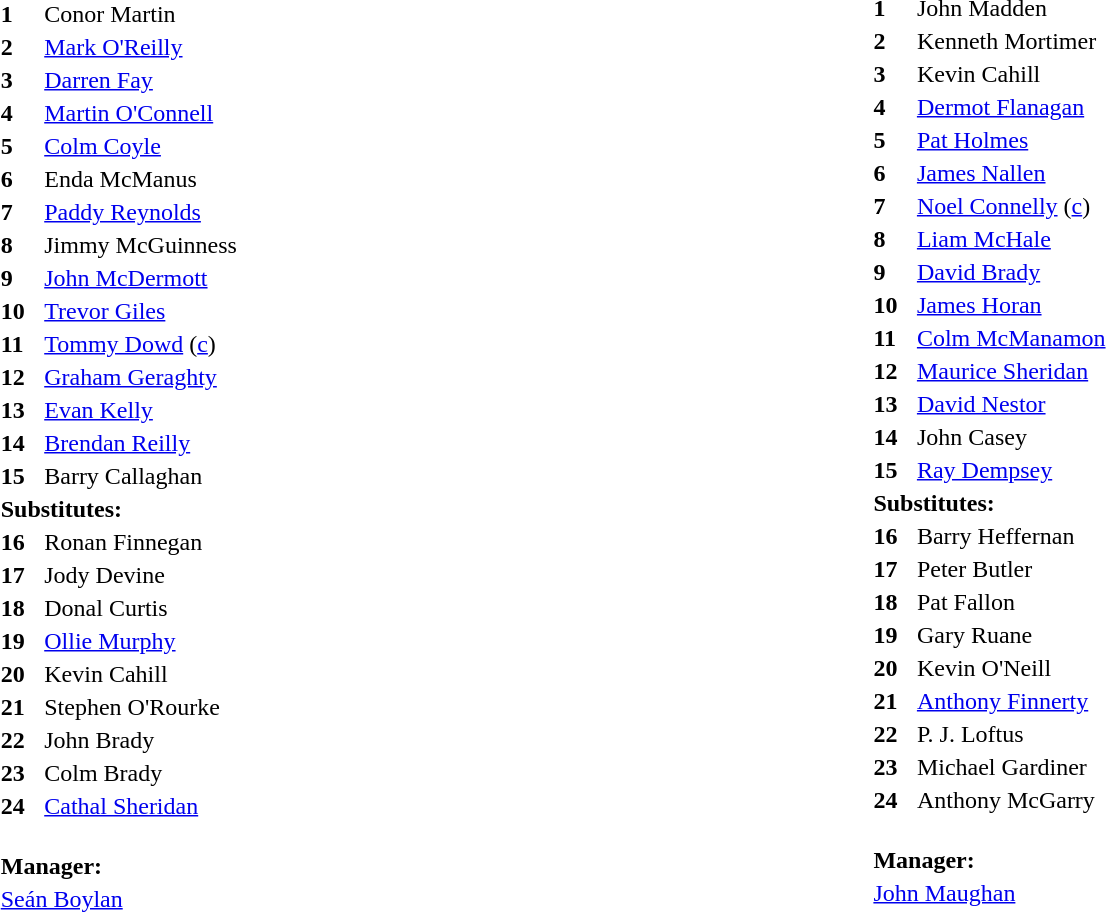<table width="92%">
<tr>
<td valign="top" width="50%"><br><table style="font-size: 100%" cellspacing="4" cellpadding="0" align="center">
<tr>
<th width=25></th>
</tr>
<tr>
</tr>
<tr>
<td><strong>1</strong></td>
<td>Conor Martin</td>
<td></td>
<td></td>
</tr>
<tr>
<td><strong>2</strong></td>
<td><a href='#'>Mark O'Reilly</a></td>
<td></td>
<td></td>
</tr>
<tr>
<td><strong>3</strong></td>
<td><a href='#'>Darren Fay</a></td>
<td></td>
<td></td>
</tr>
<tr>
<td><strong>4</strong></td>
<td><a href='#'>Martin O'Connell</a></td>
<td></td>
<td></td>
</tr>
<tr>
<td><strong>5</strong></td>
<td><a href='#'>Colm Coyle</a></td>
<td></td>
<td></td>
</tr>
<tr>
<td><strong>6</strong></td>
<td>Enda McManus</td>
<td></td>
<td></td>
</tr>
<tr>
<td><strong>7</strong></td>
<td><a href='#'>Paddy Reynolds</a></td>
<td></td>
</tr>
<tr>
<td><strong>8</strong></td>
<td>Jimmy McGuinness</td>
<td></td>
</tr>
<tr>
<td><strong>9</strong></td>
<td><a href='#'>John McDermott</a></td>
<td></td>
<td></td>
</tr>
<tr>
<td><strong>10</strong></td>
<td><a href='#'>Trevor Giles</a></td>
<td></td>
<td></td>
</tr>
<tr>
<td><strong>11</strong></td>
<td><a href='#'>Tommy Dowd</a> (<a href='#'>c</a>)</td>
<td></td>
<td></td>
</tr>
<tr>
<td><strong>12</strong></td>
<td><a href='#'>Graham Geraghty</a></td>
<td></td>
<td></td>
</tr>
<tr>
<td><strong>13</strong></td>
<td><a href='#'>Evan Kelly</a></td>
<td></td>
</tr>
<tr>
<td><strong>14</strong></td>
<td><a href='#'>Brendan Reilly</a></td>
<td></td>
<td></td>
</tr>
<tr>
<td><strong>15</strong></td>
<td>Barry Callaghan</td>
<td></td>
<td></td>
</tr>
<tr>
<td colspan=3><strong>Substitutes:</strong></td>
</tr>
<tr>
<td><strong>16</strong></td>
<td>Ronan Finnegan</td>
<td></td>
<td></td>
</tr>
<tr>
<td><strong>17</strong></td>
<td>Jody Devine</td>
<td></td>
</tr>
<tr>
<td><strong>18</strong></td>
<td>Donal Curtis</td>
<td></td>
</tr>
<tr>
<td><strong>19</strong></td>
<td><a href='#'>Ollie Murphy</a></td>
<td></td>
<td></td>
</tr>
<tr>
<td><strong>20</strong></td>
<td>Kevin Cahill</td>
<td></td>
<td></td>
</tr>
<tr>
<td><strong>21</strong></td>
<td>Stephen O'Rourke</td>
<td></td>
<td></td>
</tr>
<tr>
<td><strong>22</strong></td>
<td>John Brady</td>
<td></td>
<td></td>
</tr>
<tr>
<td><strong>23</strong></td>
<td>Colm Brady</td>
<td></td>
</tr>
<tr>
<td><strong>24</strong></td>
<td><a href='#'>Cathal Sheridan</a></td>
<td></td>
<td></td>
</tr>
<tr>
<td colspan=3><br><strong>Manager:</strong></td>
</tr>
<tr>
<td colspan="4"><a href='#'>Seán Boylan</a></td>
</tr>
<tr>
</tr>
</table>
</td>
<td valign="top" width="50%"><br><table style="font-size: 100%" cellspacing="4" cellpadding="0" align="center">
<tr>
<th width=25></th>
</tr>
<tr>
<td><strong>1</strong></td>
<td>John Madden</td>
<td></td>
<td></td>
</tr>
<tr>
<td><strong>2</strong></td>
<td>Kenneth Mortimer</td>
<td></td>
<td></td>
</tr>
<tr>
<td><strong>3</strong></td>
<td>Kevin Cahill</td>
<td></td>
<td></td>
</tr>
<tr>
<td><strong>4</strong></td>
<td><a href='#'>Dermot Flanagan</a></td>
<td></td>
<td></td>
</tr>
<tr>
<td><strong>5</strong></td>
<td><a href='#'>Pat Holmes</a></td>
<td></td>
<td></td>
</tr>
<tr>
<td><strong>6</strong></td>
<td><a href='#'>James Nallen</a></td>
<td></td>
<td></td>
</tr>
<tr>
<td><strong>7</strong></td>
<td><a href='#'>Noel Connelly</a> (<a href='#'>c</a>)</td>
<td></td>
<td></td>
</tr>
<tr>
<td><strong>8</strong></td>
<td><a href='#'>Liam McHale</a></td>
<td></td>
<td></td>
</tr>
<tr>
<td><strong>9</strong></td>
<td><a href='#'>David Brady</a></td>
<td></td>
<td></td>
</tr>
<tr>
<td><strong>10</strong></td>
<td><a href='#'>James Horan</a></td>
<td></td>
</tr>
<tr>
<td><strong>11</strong></td>
<td><a href='#'>Colm McManamon</a></td>
<td></td>
<td></td>
</tr>
<tr>
<td><strong>12</strong></td>
<td><a href='#'>Maurice Sheridan</a></td>
<td></td>
<td></td>
</tr>
<tr>
<td><strong>13</strong></td>
<td><a href='#'>David Nestor</a></td>
<td></td>
</tr>
<tr>
<td><strong>14</strong></td>
<td>John Casey</td>
<td></td>
</tr>
<tr>
<td><strong>15</strong></td>
<td><a href='#'>Ray Dempsey</a></td>
<td></td>
<td></td>
</tr>
<tr>
<td colspan=3><strong>Substitutes:</strong></td>
</tr>
<tr>
<td><strong>16</strong></td>
<td>Barry Heffernan</td>
<td></td>
<td></td>
</tr>
<tr>
<td><strong>17</strong></td>
<td>Peter Butler</td>
<td></td>
<td></td>
</tr>
<tr>
<td><strong>18</strong></td>
<td>Pat Fallon</td>
<td></td>
<td></td>
</tr>
<tr>
<td><strong>19</strong></td>
<td>Gary Ruane</td>
<td></td>
<td></td>
</tr>
<tr>
<td><strong>20</strong></td>
<td>Kevin O'Neill</td>
<td></td>
</tr>
<tr>
<td><strong>21</strong></td>
<td><a href='#'>Anthony Finnerty</a></td>
<td></td>
</tr>
<tr>
<td><strong>22</strong></td>
<td>P. J. Loftus</td>
<td></td>
</tr>
<tr>
<td><strong>23</strong></td>
<td>Michael Gardiner</td>
<td></td>
<td></td>
</tr>
<tr>
<td><strong>24</strong></td>
<td>Anthony McGarry</td>
<td></td>
<td></td>
</tr>
<tr>
<td colspan=3><br><strong>Manager:</strong></td>
</tr>
<tr>
<td colspan="4"><a href='#'>John Maughan</a></td>
</tr>
</table>
</td>
</tr>
</table>
